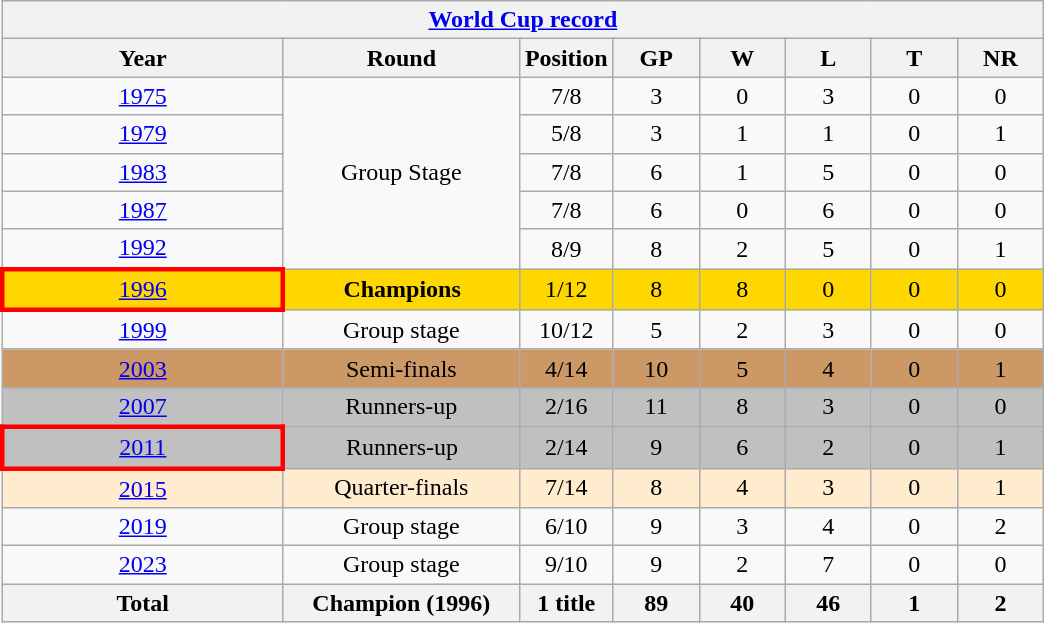<table class="wikitable" style="text-align: center;">
<tr>
<th colspan=8><a href='#'>World Cup record</a></th>
</tr>
<tr>
<th width=180>Year</th>
<th width=150>Round</th>
<th width=50>Position</th>
<th width=50>GP</th>
<th width=50>W</th>
<th width=50>L</th>
<th width=50>T</th>
<th width=50>NR</th>
</tr>
<tr>
<td> <a href='#'>1975</a></td>
<td rowspan=5>Group Stage</td>
<td>7/8</td>
<td>3</td>
<td>0</td>
<td>3</td>
<td>0</td>
<td>0</td>
</tr>
<tr>
<td> <a href='#'>1979</a></td>
<td>5/8</td>
<td>3</td>
<td>1</td>
<td>1</td>
<td>0</td>
<td>1</td>
</tr>
<tr>
<td>  <a href='#'>1983</a></td>
<td>7/8</td>
<td>6</td>
<td>1</td>
<td>5</td>
<td>0</td>
<td>0</td>
</tr>
<tr>
<td>  <a href='#'>1987</a></td>
<td>7/8</td>
<td>6</td>
<td>0</td>
<td>6</td>
<td>0</td>
<td>0</td>
</tr>
<tr>
<td>  <a href='#'>1992</a></td>
<td>8/9</td>
<td>8</td>
<td>2</td>
<td>5</td>
<td>0</td>
<td>1</td>
</tr>
<tr bgcolor=gold>
<td style="border: 3px solid red">   <a href='#'>1996</a></td>
<td><strong>Champions</strong></td>
<td>1/12</td>
<td>8</td>
<td>8</td>
<td>0</td>
<td>0</td>
<td>0</td>
</tr>
<tr>
<td>     <a href='#'>1999</a></td>
<td>Group stage</td>
<td>10/12</td>
<td>5</td>
<td>2</td>
<td>3</td>
<td>0</td>
<td>0</td>
</tr>
<tr bgcolor=#cc9966>
<td>   <a href='#'>2003</a></td>
<td>Semi-finals</td>
<td>4/14</td>
<td>10</td>
<td>5</td>
<td>4</td>
<td>0</td>
<td>1</td>
</tr>
<tr bgcolor=silver>
<td> <a href='#'>2007</a></td>
<td>Runners-up</td>
<td>2/16</td>
<td>11</td>
<td>8</td>
<td>3</td>
<td>0</td>
<td>0</td>
</tr>
<tr bgcolor=silver>
<td style="border: 3px solid red">   <a href='#'>2011</a></td>
<td>Runners-up</td>
<td>2/14</td>
<td>9</td>
<td>6</td>
<td>2</td>
<td>0</td>
<td>1</td>
</tr>
<tr bgcolor=#ffebcd>
<td>  <a href='#'>2015</a></td>
<td>Quarter-finals</td>
<td>7/14</td>
<td>8</td>
<td>4</td>
<td>3</td>
<td>0</td>
<td>1</td>
</tr>
<tr>
<td>  <a href='#'>2019</a></td>
<td>Group stage</td>
<td>6/10</td>
<td>9</td>
<td>3</td>
<td>4</td>
<td>0</td>
<td>2</td>
</tr>
<tr>
<td> <a href='#'>2023</a></td>
<td>Group stage</td>
<td>9/10</td>
<td>9</td>
<td>2</td>
<td>7</td>
<td>0</td>
<td>0</td>
</tr>
<tr>
<th><strong>Total</strong></th>
<th><strong>Champion (1996)</strong></th>
<th><strong>1 title</strong></th>
<th><strong>89</strong></th>
<th><strong>40</strong></th>
<th><strong>46</strong></th>
<th><strong>1</strong></th>
<th><strong>2</strong></th>
</tr>
</table>
